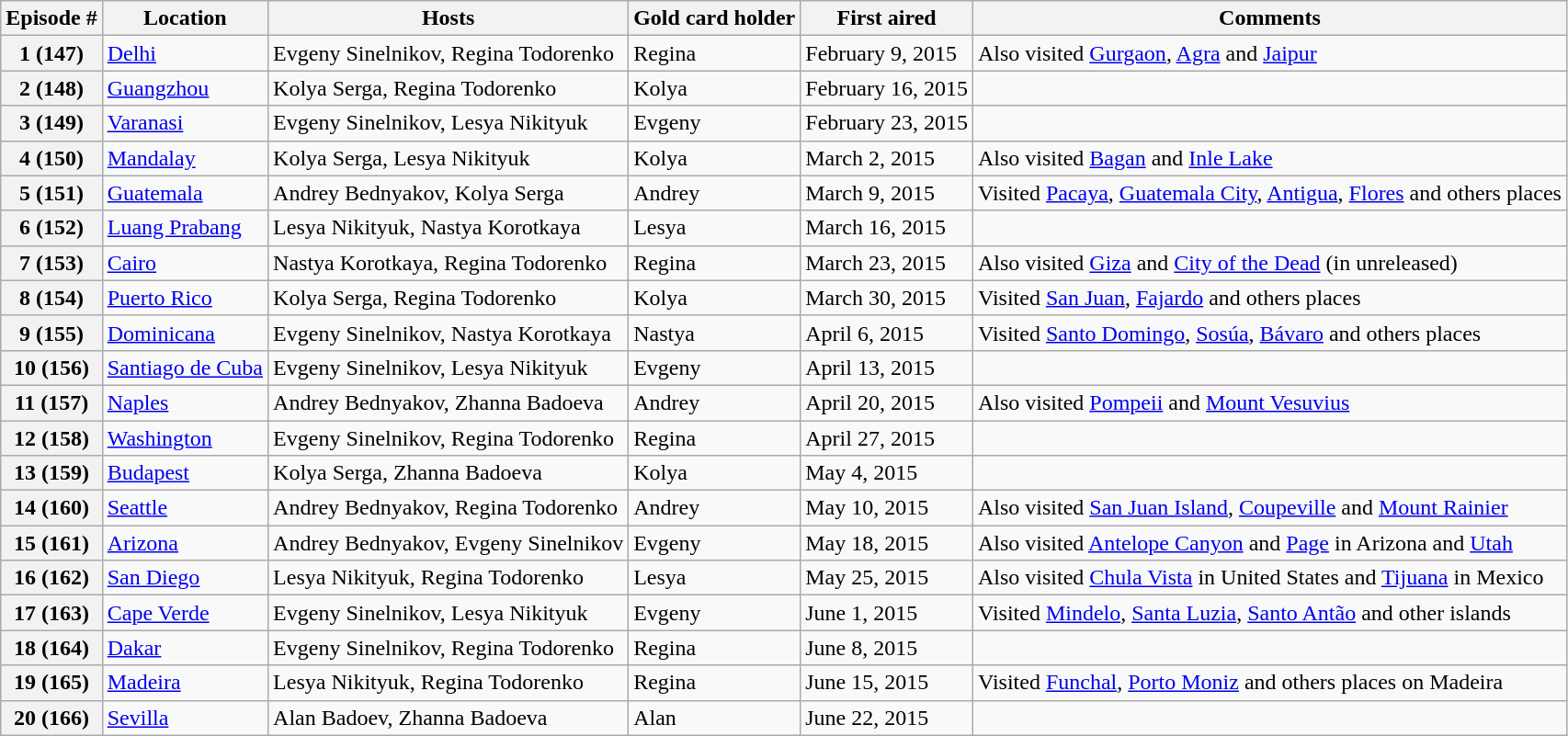<table class="wikitable">
<tr>
<th>Episode #</th>
<th>Location</th>
<th>Hosts</th>
<th>Gold card holder</th>
<th>First aired</th>
<th>Comments</th>
</tr>
<tr>
<th>1 (147)</th>
<td> <a href='#'>Delhi</a></td>
<td>Evgeny Sinelnikov, Regina Todorenko</td>
<td>Regina</td>
<td>February 9, 2015</td>
<td>Also visited <a href='#'>Gurgaon</a>, <a href='#'>Agra</a> and <a href='#'>Jaipur</a></td>
</tr>
<tr>
<th>2 (148)</th>
<td> <a href='#'>Guangzhou</a></td>
<td>Kolya Serga, Regina Todorenko</td>
<td>Kolya</td>
<td>February 16, 2015</td>
<td></td>
</tr>
<tr>
<th>3 (149)</th>
<td> <a href='#'>Varanasi</a></td>
<td>Evgeny Sinelnikov, Lesya Nikityuk</td>
<td>Evgeny</td>
<td>February 23, 2015</td>
<td></td>
</tr>
<tr>
<th>4 (150)</th>
<td> <a href='#'>Mandalay</a></td>
<td>Kolya Serga, Lesya Nikityuk</td>
<td>Kolya</td>
<td>March 2, 2015</td>
<td>Also visited <a href='#'>Bagan</a> and <a href='#'>Inle Lake</a></td>
</tr>
<tr>
<th>5 (151)</th>
<td> <a href='#'>Guatemala</a></td>
<td>Andrey Bednyakov, Kolya Serga</td>
<td>Andrey</td>
<td>March 9, 2015</td>
<td>Visited <a href='#'>Pacaya</a>, <a href='#'>Guatemala City</a>, <a href='#'>Antigua</a>, <a href='#'>Flores</a> and others places</td>
</tr>
<tr>
<th>6 (152)</th>
<td> <a href='#'>Luang Prabang</a></td>
<td>Lesya Nikityuk, Nastya Korotkaya</td>
<td>Lesya</td>
<td>March 16, 2015</td>
<td></td>
</tr>
<tr>
<th>7 (153)</th>
<td> <a href='#'>Cairo</a></td>
<td>Nastya Korotkaya, Regina Todorenko</td>
<td>Regina</td>
<td>March 23, 2015</td>
<td>Also visited <a href='#'>Giza</a> and <a href='#'>City of the Dead</a> (in unreleased)</td>
</tr>
<tr>
<th>8 (154)</th>
<td> <a href='#'>Puerto Rico</a></td>
<td>Kolya Serga, Regina Todorenko</td>
<td>Kolya</td>
<td>March 30, 2015</td>
<td>Visited <a href='#'>San Juan</a>, <a href='#'>Fajardo</a> and others places</td>
</tr>
<tr>
<th>9 (155)</th>
<td> <a href='#'>Dominicana</a></td>
<td>Evgeny Sinelnikov, Nastya Korotkaya</td>
<td>Nastya</td>
<td>April 6, 2015</td>
<td>Visited <a href='#'>Santo Domingo</a>, <a href='#'>Sosúa</a>, <a href='#'>Bávaro</a> and others places</td>
</tr>
<tr>
<th>10 (156)</th>
<td> <a href='#'>Santiago de Cuba</a></td>
<td>Evgeny Sinelnikov, Lesya Nikityuk</td>
<td>Evgeny</td>
<td>April 13, 2015</td>
<td></td>
</tr>
<tr>
<th>11 (157)</th>
<td> <a href='#'>Naples</a></td>
<td>Andrey Bednyakov, Zhanna Badoeva</td>
<td>Andrey</td>
<td>April 20, 2015</td>
<td>Also visited <a href='#'>Pompeii</a> and <a href='#'>Mount Vesuvius</a></td>
</tr>
<tr>
<th>12 (158)</th>
<td> <a href='#'>Washington</a></td>
<td>Evgeny Sinelnikov, Regina Todorenko</td>
<td>Regina</td>
<td>April 27, 2015</td>
<td></td>
</tr>
<tr>
<th>13 (159)</th>
<td> <a href='#'>Budapest</a></td>
<td>Kolya Serga, Zhanna Badoeva</td>
<td>Kolya</td>
<td>May 4, 2015</td>
<td></td>
</tr>
<tr>
<th>14 (160)</th>
<td> <a href='#'>Seattle</a></td>
<td>Andrey Bednyakov, Regina Todorenko</td>
<td>Andrey</td>
<td>May 10, 2015</td>
<td>Also visited <a href='#'>San Juan Island</a>, <a href='#'>Coupeville</a> and <a href='#'>Mount Rainier</a></td>
</tr>
<tr>
<th>15 (161)</th>
<td> <a href='#'>Arizona</a></td>
<td>Andrey Bednyakov, Evgeny Sinelnikov</td>
<td>Evgeny</td>
<td>May 18, 2015</td>
<td>Also visited <a href='#'>Antelope Canyon</a> and <a href='#'>Page</a> in Arizona and <a href='#'>Utah</a></td>
</tr>
<tr>
<th>16 (162)</th>
<td> <a href='#'>San Diego</a></td>
<td>Lesya Nikityuk, Regina Todorenko</td>
<td>Lesya</td>
<td>May 25, 2015</td>
<td>Also visited <a href='#'>Chula Vista</a> in United States and <a href='#'>Tijuana</a> in Mexico</td>
</tr>
<tr>
<th>17 (163)</th>
<td> <a href='#'>Cape Verde</a></td>
<td>Evgeny Sinelnikov, Lesya Nikityuk</td>
<td>Evgeny</td>
<td>June 1, 2015</td>
<td>Visited <a href='#'>Mindelo</a>, <a href='#'>Santa Luzia</a>, <a href='#'>Santo Antão</a> and other islands</td>
</tr>
<tr>
<th>18 (164)</th>
<td> <a href='#'>Dakar</a></td>
<td>Evgeny Sinelnikov, Regina Todorenko</td>
<td>Regina</td>
<td>June 8, 2015</td>
<td></td>
</tr>
<tr>
<th>19 (165)</th>
<td> <a href='#'>Madeira</a></td>
<td>Lesya Nikityuk, Regina Todorenko</td>
<td>Regina</td>
<td>June 15, 2015</td>
<td>Visited <a href='#'>Funchal</a>, <a href='#'>Porto Moniz</a> and others places on Madeira</td>
</tr>
<tr>
<th>20 (166)</th>
<td> <a href='#'>Sevilla</a></td>
<td>Alan Badoev, Zhanna Badoeva</td>
<td>Alan</td>
<td>June 22, 2015</td>
<td></td>
</tr>
</table>
